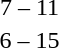<table style="text-align:center">
<tr>
<th width=200></th>
<th width=100></th>
<th width=200></th>
</tr>
<tr>
<td align=right></td>
<td>7 – 11</td>
<td align=left><strong></strong></td>
</tr>
<tr>
<td align=right></td>
<td>6 – 15</td>
<td align=left><strong></strong></td>
</tr>
</table>
